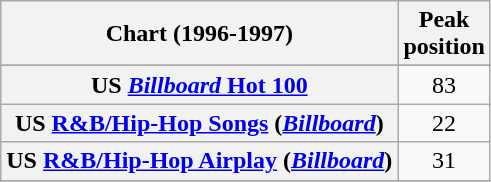<table class="wikitable sortable plainrowheaders">
<tr>
<th>Chart (1996-1997)</th>
<th>Peak<br>position</th>
</tr>
<tr>
</tr>
<tr>
</tr>
<tr>
</tr>
<tr>
</tr>
<tr>
</tr>
<tr>
<th scope="row">US <a href='#'><em>Billboard</em> Hot 100</a></th>
<td align="center">83</td>
</tr>
<tr>
<th scope="row">US <a href='#'> R&B/Hip-Hop Songs</a> (<em><a href='#'>Billboard</a></em>)</th>
<td align="center">22</td>
</tr>
<tr>
<th scope="row">US <a href='#'>R&B/Hip-Hop Airplay</a> (<em><a href='#'>Billboard</a></em>)</th>
<td align="center">31</td>
</tr>
<tr>
</tr>
</table>
